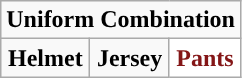<table class="wikitable" style="display: inline-table;">
<tr>
<td align="center" Colspan="3"><strong>Uniform Combination</strong></td>
</tr>
<tr align="center">
<td><strong>Helmet</strong></td>
<td><strong>Jersey</strong></td>
<td style="background:white; color:#841617"><strong>Pants</strong></td>
</tr>
</table>
